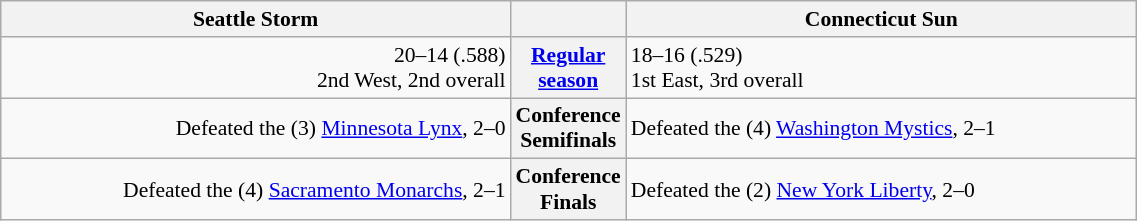<table class="wikitable" style="width: 60%; font-size:90%;">
<tr valign=top>
<th width=50%>Seattle Storm</th>
<th></th>
<th width=50%>Connecticut Sun</th>
</tr>
<tr>
<td align=right>20–14 (.588)<br>2nd West, 2nd overall</td>
<th><a href='#'>Regular season</a></th>
<td align=left>18–16 (.529)<br>1st East, 3rd overall</td>
</tr>
<tr>
<td align=right>Defeated the (3) <a href='#'>Minnesota Lynx</a>, 2–0</td>
<th>Conference Semifinals</th>
<td align=left>Defeated the (4) <a href='#'>Washington Mystics</a>, 2–1</td>
</tr>
<tr>
<td align=right>Defeated the (4) <a href='#'>Sacramento Monarchs</a>, 2–1</td>
<th>Conference Finals</th>
<td align=left>Defeated the (2) <a href='#'>New York Liberty</a>, 2–0</td>
</tr>
</table>
